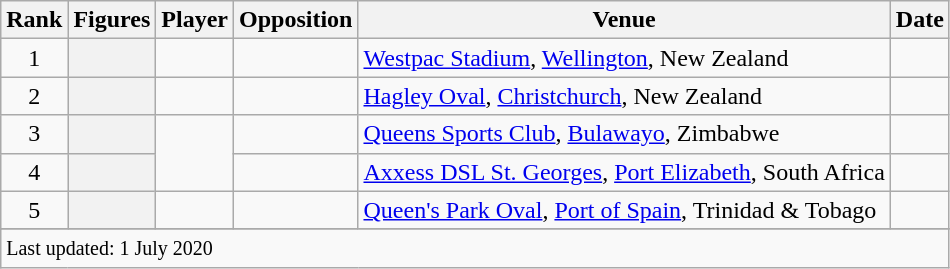<table class="wikitable plainrowheaders sortable">
<tr>
<th scope=col>Rank</th>
<th scope=col>Figures</th>
<th scope=col>Player</th>
<th scope=col>Opposition</th>
<th scope=col>Venue</th>
<th scope=col>Date</th>
</tr>
<tr>
<td align=center>1</td>
<th scope=row style=text-align:center;></th>
<td></td>
<td></td>
<td><a href='#'>Westpac Stadium</a>, <a href='#'>Wellington</a>, New Zealand</td>
<td></td>
</tr>
<tr>
<td align=center>2</td>
<th scope=row style=text-align:center;></th>
<td></td>
<td></td>
<td><a href='#'>Hagley Oval</a>, <a href='#'>Christchurch</a>, New Zealand</td>
<td></td>
</tr>
<tr>
<td align=center>3</td>
<th scope=row style=text-align:center;></th>
<td rowspan=2></td>
<td></td>
<td><a href='#'>Queens Sports Club</a>, <a href='#'>Bulawayo</a>, Zimbabwe</td>
<td></td>
</tr>
<tr>
<td align=center>4</td>
<th scope=row style=text-align:center;></th>
<td></td>
<td><a href='#'>Axxess DSL St. Georges</a>, <a href='#'>Port Elizabeth</a>, South Africa</td>
<td> </td>
</tr>
<tr>
<td align=center>5</td>
<th scope=row style=text-align:center;></th>
<td></td>
<td></td>
<td><a href='#'>Queen's Park Oval</a>, <a href='#'>Port of Spain</a>, Trinidad & Tobago</td>
<td></td>
</tr>
<tr>
</tr>
<tr class=sortbottom>
<td colspan=6><small>Last updated: 1 July 2020</small></td>
</tr>
</table>
